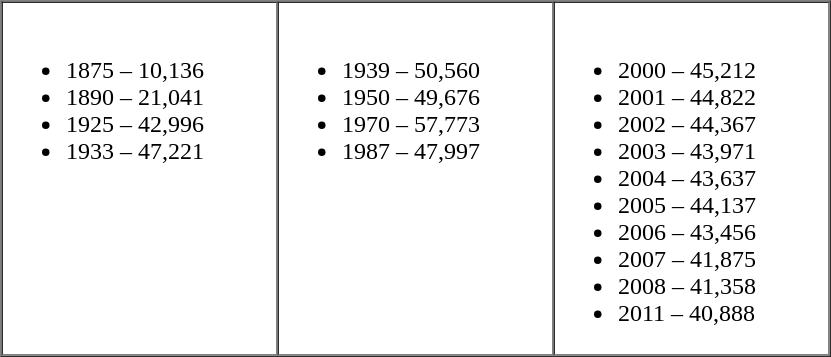<table border="1" cellpadding="2" cellspacing="0">
<tr>
<td valign="top" width="25%"><br><ul><li>1875 – 10,136</li><li>1890 – 21,041</li><li>1925 – 42,996</li><li>1933 – 47,221</li></ul></td>
<td valign="top" width="25%"><br><ul><li>1939 – 50,560</li><li>1950 – 49,676</li><li>1970 – 57,773</li><li>1987 – 47,997</li></ul></td>
<td valign="top" width="25%"><br><ul><li>2000 – 45,212</li><li>2001 – 44,822</li><li>2002 – 44,367</li><li>2003 – 43,971</li><li>2004 – 43,637</li><li>2005 – 44,137</li><li>2006 – 43,456</li><li>2007 – 41,875</li><li>2008 – 41,358</li><li>2011 – 40,888</li></ul></td>
</tr>
</table>
